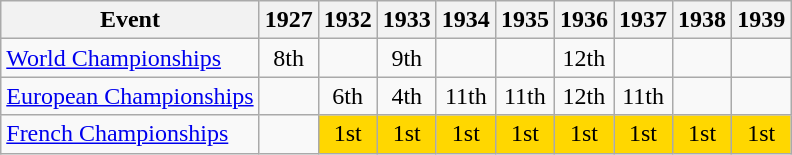<table class="wikitable">
<tr>
<th>Event</th>
<th>1927</th>
<th>1932</th>
<th>1933</th>
<th>1934</th>
<th>1935</th>
<th>1936</th>
<th>1937</th>
<th>1938</th>
<th>1939</th>
</tr>
<tr>
<td><a href='#'>World Championships</a></td>
<td align="center">8th</td>
<td></td>
<td align="center">9th</td>
<td></td>
<td></td>
<td align="center">12th</td>
<td></td>
<td></td>
<td></td>
</tr>
<tr>
<td><a href='#'>European Championships</a></td>
<td></td>
<td align="center">6th</td>
<td align="center">4th</td>
<td align="center">11th</td>
<td align="center">11th</td>
<td align="center">12th</td>
<td align="center">11th</td>
<td></td>
<td></td>
</tr>
<tr>
<td><a href='#'>French Championships</a></td>
<td></td>
<td align="center" bgcolor="gold">1st</td>
<td align="center" bgcolor="gold">1st</td>
<td align="center" bgcolor="gold">1st</td>
<td align="center" bgcolor="gold">1st</td>
<td align="center" bgcolor="gold">1st</td>
<td align="center" bgcolor="gold">1st</td>
<td align="center" bgcolor="gold">1st</td>
<td align="center" bgcolor="gold">1st</td>
</tr>
</table>
